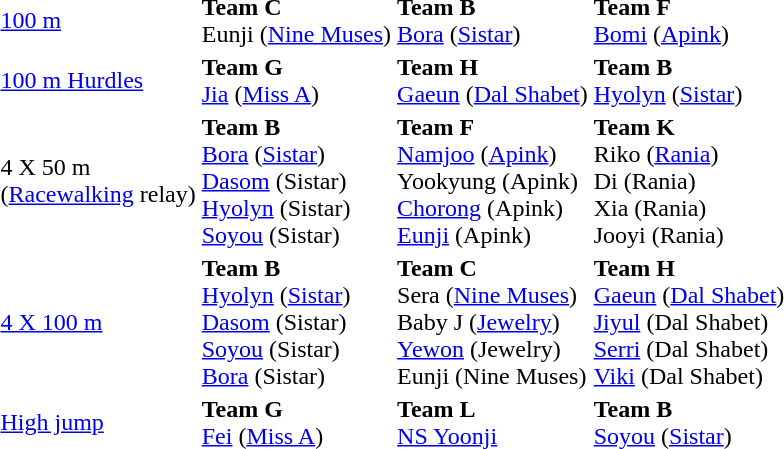<table>
<tr>
<td><a href='#'>100 m</a></td>
<td><strong>Team C</strong><br>Eunji (<a href='#'>Nine Muses</a>)</td>
<td><strong>Team B</strong><br><a href='#'>Bora</a> (<a href='#'>Sistar</a>)</td>
<td><strong>Team F</strong><br><a href='#'>Bomi</a> (<a href='#'>Apink</a>)</td>
</tr>
<tr>
<td><a href='#'>100 m Hurdles</a></td>
<td><strong>Team G</strong><br><a href='#'>Jia</a> (<a href='#'>Miss A</a>)</td>
<td><strong>Team H</strong><br><a href='#'>Gaeun</a> (<a href='#'>Dal Shabet</a>)</td>
<td><strong>Team B</strong><br><a href='#'>Hyolyn</a> (<a href='#'>Sistar</a>)</td>
</tr>
<tr>
<td>4 X 50 m<br>(<a href='#'>Racewalking</a> relay)</td>
<td><strong>Team B</strong><br><a href='#'>Bora</a> (<a href='#'>Sistar</a>)<br><a href='#'>Dasom</a> (Sistar)<br><a href='#'>Hyolyn</a> (Sistar)<br><a href='#'>Soyou</a> (Sistar)</td>
<td><strong>Team F</strong><br><a href='#'>Namjoo</a> (<a href='#'>Apink</a>)<br>Yookyung (Apink)<br><a href='#'>Chorong</a> (Apink)<br><a href='#'>Eunji</a> (Apink)</td>
<td><strong>Team K</strong><br>Riko (<a href='#'>Rania</a>)<br>Di (Rania)<br>Xia (Rania)<br>Jooyi (Rania)</td>
</tr>
<tr>
<td><a href='#'>4 X 100 m</a></td>
<td><strong>Team B</strong><br><a href='#'>Hyolyn</a> (<a href='#'>Sistar</a>)<br><a href='#'>Dasom</a> (Sistar)<br><a href='#'>Soyou</a> (Sistar)<br><a href='#'>Bora</a> (Sistar)</td>
<td><strong>Team C</strong><br>Sera (<a href='#'>Nine Muses</a>)<br>Baby J (<a href='#'>Jewelry</a>)<br><a href='#'>Yewon</a> (Jewelry)<br>Eunji (Nine Muses)</td>
<td><strong>Team H</strong><br><a href='#'>Gaeun</a> (<a href='#'>Dal Shabet</a>)<br><a href='#'>Jiyul</a> (Dal Shabet)<br><a href='#'>Serri</a> (Dal Shabet)<br><a href='#'>Viki</a> (Dal Shabet)</td>
</tr>
<tr>
<td><a href='#'>High jump</a></td>
<td><strong>Team G</strong><br><a href='#'>Fei</a> (<a href='#'>Miss A</a>)</td>
<td><strong>Team L</strong><br><a href='#'>NS Yoonji</a></td>
<td><strong>Team B</strong><br><a href='#'>Soyou</a> (<a href='#'>Sistar</a>)</td>
</tr>
<tr>
</tr>
</table>
